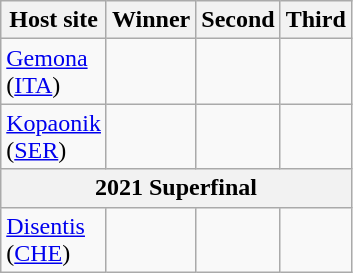<table class="wikitable">
<tr>
<th>Host site</th>
<th>Winner</th>
<th>Second</th>
<th>Third</th>
</tr>
<tr>
<td><a href='#'>Gemona</a> <br> (<a href='#'>ITA</a>)</td>
<td> <br> </td>
<td> <br> </td>
<td> <br> </td>
</tr>
<tr>
<td><a href='#'>Kopaonik</a> <br> (<a href='#'>SER</a>)</td>
<td> <br> </td>
<td> <br> </td>
<td> <br> </td>
</tr>
<tr>
<th Colspan=4>2021 Superfinal</th>
</tr>
<tr>
<td><a href='#'>Disentis</a> <br> (<a href='#'>CHE</a>)</td>
<td> <br> </td>
<td> <br> </td>
<td> <br> </td>
</tr>
</table>
